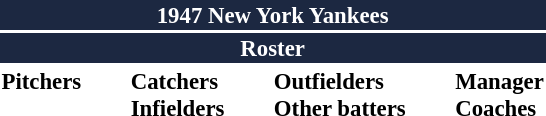<table class="toccolours" style="font-size: 95%;">
<tr>
<th colspan="10" style="background-color: #1c2841; color: white; text-align: center;">1947 New York Yankees</th>
</tr>
<tr>
<td colspan="10" style="background-color: #1c2841; color: white; text-align: center;"><strong>Roster</strong></td>
</tr>
<tr>
<td valign="top"><strong>Pitchers</strong><br>















</td>
<td width="25px"></td>
<td valign="top"><strong>Catchers</strong><br>




<strong>Infielders</strong>








</td>
<td width="25px"></td>
<td valign="top"><strong>Outfielders</strong><br>





<strong>Other batters</strong>

</td>
<td width="25px"></td>
<td valign="top"><strong>Manager</strong><br>
<strong>Coaches</strong>



</td>
</tr>
</table>
